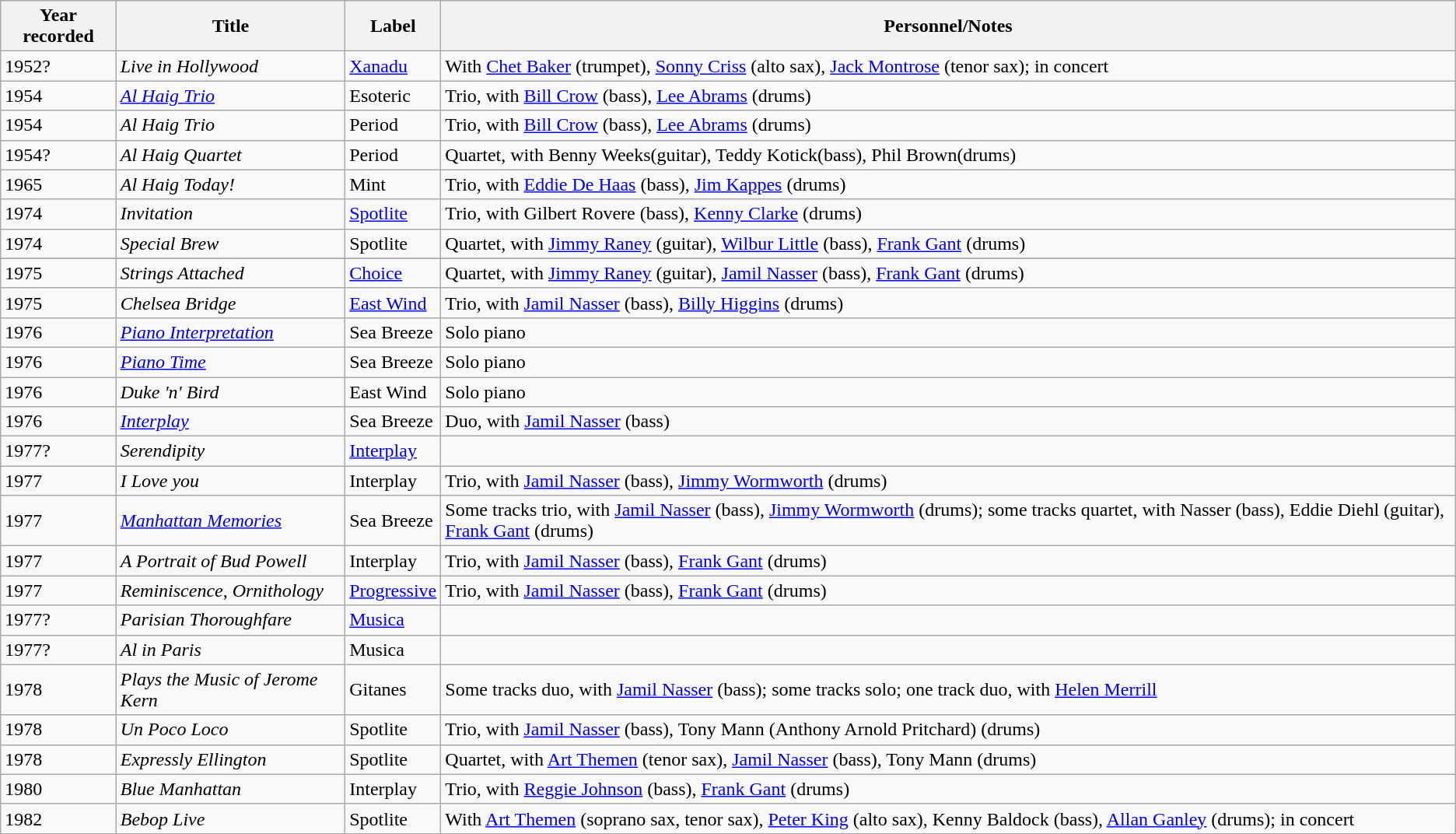<table class="wikitable sortable">
<tr>
<th>Year recorded</th>
<th>Title</th>
<th>Label</th>
<th>Personnel/Notes</th>
</tr>
<tr>
<td>1952?</td>
<td><em>Live in Hollywood</em></td>
<td><a href='#'>Xanadu</a></td>
<td>With <a href='#'>Chet Baker</a> (trumpet), <a href='#'>Sonny Criss</a> (alto sax), <a href='#'>Jack Montrose</a> (tenor sax); in concert</td>
</tr>
<tr>
<td>1954</td>
<td><em><a href='#'>Al Haig Trio</a></em></td>
<td>Esoteric</td>
<td>Trio, with <a href='#'>Bill Crow</a> (bass), <a href='#'>Lee Abrams</a> (drums)</td>
</tr>
<tr>
<td>1954</td>
<td><em>Al Haig Trio</em></td>
<td>Period</td>
<td>Trio, with <a href='#'>Bill Crow</a> (bass), <a href='#'>Lee Abrams</a> (drums)</td>
</tr>
<tr>
<td>1954?</td>
<td><em>Al Haig Quartet</em></td>
<td>Period</td>
<td>Quartet, with Benny Weeks(guitar), Teddy Kotick(bass), Phil Brown(drums)</td>
</tr>
<tr>
<td>1965</td>
<td><em>Al Haig Today!</em></td>
<td>Mint</td>
<td>Trio, with <a href='#'>Eddie De Haas</a> (bass), <a href='#'>Jim Kappes</a> (drums)</td>
</tr>
<tr>
<td>1974</td>
<td><em>Invitation</em></td>
<td><a href='#'>Spotlite</a></td>
<td>Trio, with Gilbert Rovere (bass), <a href='#'>Kenny Clarke</a> (drums)</td>
</tr>
<tr>
<td>1974</td>
<td><em>Special Brew</em></td>
<td>Spotlite</td>
<td>Quartet, with <a href='#'>Jimmy Raney</a> (guitar), <a href='#'>Wilbur Little</a> (bass), <a href='#'>Frank Gant</a> (drums)</td>
</tr>
<tr>
</tr>
<tr>
<td>1975</td>
<td><em>Strings Attached</em></td>
<td><a href='#'>Choice</a></td>
<td>Quartet, with <a href='#'>Jimmy Raney</a> (guitar), <a href='#'>Jamil Nasser</a> (bass), <a href='#'>Frank Gant</a> (drums)</td>
</tr>
<tr>
<td>1975</td>
<td><em>Chelsea Bridge</em></td>
<td><a href='#'>East Wind</a></td>
<td>Trio, with <a href='#'>Jamil Nasser</a> (bass), <a href='#'>Billy Higgins</a> (drums)</td>
</tr>
<tr>
<td>1976</td>
<td><em><a href='#'>Piano Interpretation</a></em></td>
<td>Sea Breeze</td>
<td>Solo piano</td>
</tr>
<tr>
<td>1976</td>
<td><em><a href='#'>Piano Time</a></em></td>
<td>Sea Breeze</td>
<td>Solo piano</td>
</tr>
<tr>
<td>1976</td>
<td><em>Duke 'n' Bird</em></td>
<td>East Wind</td>
<td>Solo piano</td>
</tr>
<tr>
<td>1976</td>
<td><em><a href='#'>Interplay</a></em></td>
<td>Sea Breeze</td>
<td>Duo, with <a href='#'>Jamil Nasser</a> (bass)</td>
</tr>
<tr>
<td>1977?</td>
<td><em>Serendipity</em></td>
<td><a href='#'>Interplay</a></td>
<td></td>
</tr>
<tr>
<td>1977</td>
<td><em>I Love you</em></td>
<td>Interplay</td>
<td>Trio, with <a href='#'>Jamil Nasser</a> (bass), <a href='#'>Jimmy Wormworth</a> (drums)</td>
</tr>
<tr>
<td>1977</td>
<td><em><a href='#'>Manhattan Memories</a></em></td>
<td>Sea Breeze</td>
<td>Some tracks trio, with <a href='#'>Jamil Nasser</a> (bass), <a href='#'>Jimmy Wormworth</a> (drums); some tracks quartet, with Nasser (bass), Eddie Diehl (guitar), <a href='#'>Frank Gant</a> (drums)</td>
</tr>
<tr>
<td>1977</td>
<td><em>A Portrait of Bud Powell</em></td>
<td>Interplay</td>
<td>Trio, with <a href='#'>Jamil Nasser</a> (bass), <a href='#'>Frank Gant</a> (drums)</td>
</tr>
<tr>
<td>1977</td>
<td><em>Reminiscence</em>, <em>Ornithology</em></td>
<td><a href='#'>Progressive</a></td>
<td>Trio, with <a href='#'>Jamil Nasser</a> (bass), <a href='#'>Frank Gant</a> (drums)</td>
</tr>
<tr>
<td>1977?</td>
<td><em>Parisian Thoroughfare</em></td>
<td><a href='#'>Musica</a></td>
<td></td>
</tr>
<tr>
<td>1977?</td>
<td><em>Al in Paris</em></td>
<td>Musica</td>
<td></td>
</tr>
<tr>
<td>1978</td>
<td><em>Plays the Music of Jerome Kern</em></td>
<td>Gitanes</td>
<td>Some tracks duo, with <a href='#'>Jamil Nasser</a> (bass); some tracks solo; one track duo, with <a href='#'>Helen Merrill</a></td>
</tr>
<tr>
<td>1978</td>
<td><em>Un Poco Loco</em></td>
<td>Spotlite</td>
<td>Trio, with <a href='#'>Jamil Nasser</a> (bass), Tony Mann (Anthony Arnold Pritchard) (drums)</td>
</tr>
<tr>
<td>1978</td>
<td><em>Expressly Ellington</em></td>
<td>Spotlite</td>
<td>Quartet, with <a href='#'>Art Themen</a> (tenor sax), <a href='#'>Jamil Nasser</a> (bass), Tony Mann (drums)</td>
</tr>
<tr>
<td>1980</td>
<td><em>Blue Manhattan</em></td>
<td>Interplay</td>
<td>Trio, with <a href='#'>Reggie Johnson</a> (bass), <a href='#'>Frank Gant</a> (drums)</td>
</tr>
<tr>
<td>1982</td>
<td><em>Bebop Live</em></td>
<td>Spotlite</td>
<td>With <a href='#'>Art Themen</a> (soprano sax, tenor sax), <a href='#'>Peter King</a> (alto sax), Kenny Baldock (bass), <a href='#'>Allan Ganley</a> (drums); in concert</td>
</tr>
</table>
